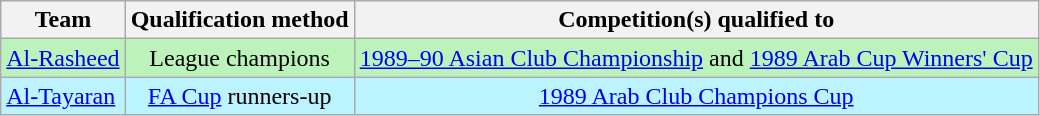<table class="wikitable" style="text-align: center;">
<tr>
<th>Team</th>
<th>Qualification method</th>
<th>Competition(s) qualified to</th>
</tr>
<tr>
<td style="background:#BBF3BB; text-align: left"><a href='#'>Al-Rasheed</a></td>
<td style="background:#BBF3BB;">League champions</td>
<td style="background:#BBF3BB;"><a href='#'>1989–90 Asian Club Championship</a> and <a href='#'>1989 Arab Cup Winners' Cup</a></td>
</tr>
<tr>
<td style="background:#BBF3FF; text-align: left"><a href='#'>Al-Tayaran</a></td>
<td style="background:#BBF3FF;"><a href='#'>FA Cup</a> runners-up</td>
<td style="background:#BBF3FF;"><a href='#'>1989 Arab Club Champions Cup</a></td>
</tr>
</table>
